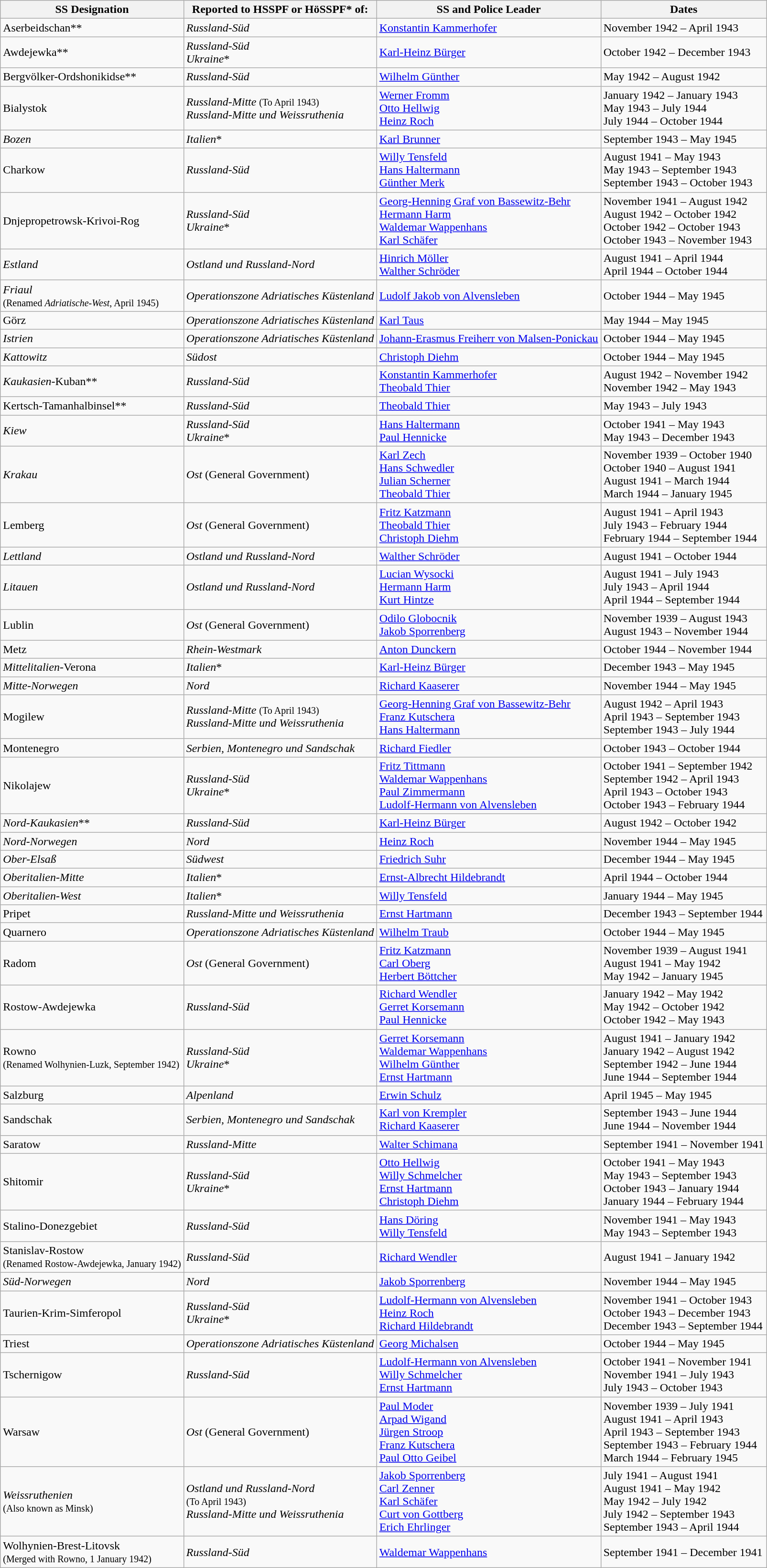<table class="wikitable">
<tr>
<th>SS Designation</th>
<th>Reported to HSSPF or HöSSPF*  of:</th>
<th>SS and Police Leader</th>
<th>Dates</th>
</tr>
<tr>
<td>Aserbeidschan**</td>
<td><em>Russland-Süd</em></td>
<td><a href='#'>Konstantin Kammerhofer</a></td>
<td>November 1942 – April 1943</td>
</tr>
<tr>
<td>Awdejewka**</td>
<td><em>Russland-Süd</em><br><em>Ukraine</em>*</td>
<td><a href='#'>Karl-Heinz Bürger</a></td>
<td>October 1942 – December 1943</td>
</tr>
<tr>
<td>Bergvölker-Ordshonikidse**</td>
<td><em>Russland-Süd</em></td>
<td><a href='#'>Wilhelm Günther</a></td>
<td>May 1942 – August 1942</td>
</tr>
<tr>
<td>Bialystok</td>
<td><em>Russland-Mitte</em> <small>(To April 1943)</small><br> <em>Russland-Mitte und Weissruthenia</em></td>
<td><a href='#'>Werner Fromm</a><br><a href='#'>Otto Hellwig</a><br><a href='#'>Heinz Roch</a></td>
<td>January 1942 – January 1943<br>May 1943 – July 1944<br>July 1944 – October 1944</td>
</tr>
<tr>
<td><em>Bozen</em></td>
<td><em>Italien</em>*</td>
<td><a href='#'>Karl Brunner</a></td>
<td>September 1943 – May 1945</td>
</tr>
<tr>
<td>Charkow</td>
<td><em>Russland-Süd</em></td>
<td><a href='#'>Willy Tensfeld</a><br><a href='#'>Hans Haltermann</a><br><a href='#'>Günther Merk</a></td>
<td>August 1941 – May 1943<br>May 1943 – September 1943<br>September 1943 – October 1943</td>
</tr>
<tr>
<td>Dnjepropetrowsk-Krivoi-Rog</td>
<td><em>Russland-Süd</em><br><em>Ukraine</em>*</td>
<td><a href='#'>Georg-Henning Graf von Bassewitz-Behr</a><br><a href='#'>Hermann Harm</a><br><a href='#'>Waldemar Wappenhans</a><br><a href='#'>Karl Schäfer</a></td>
<td>November 1941 – August 1942<br>August 1942 – October 1942<br>October 1942 – October 1943<br>October 1943 – November 1943</td>
</tr>
<tr>
<td><em>Estland</em></td>
<td><em>Ostland und Russland-Nord</em></td>
<td><a href='#'>Hinrich Möller</a><br><a href='#'>Walther Schröder</a></td>
<td>August 1941 – April 1944<br>April 1944 – October 1944</td>
</tr>
<tr>
<td><em>Friaul</em><br><small>(Renamed <em>Adriatische-West</em>, April 1945)</small></td>
<td><em>Operationszone Adriatisches Küstenland </em></td>
<td><a href='#'>Ludolf Jakob von Alvensleben</a></td>
<td>October 1944 – May 1945</td>
</tr>
<tr>
<td>Görz</td>
<td><em>Operationszone Adriatisches Küstenland </em></td>
<td><a href='#'>Karl Taus</a></td>
<td>May 1944 – May 1945</td>
</tr>
<tr>
<td><em>Istrien</em></td>
<td><em>Operationszone Adriatisches Küstenland </em></td>
<td><a href='#'>Johann-Erasmus Freiherr von Malsen-Ponickau</a></td>
<td>October 1944 – May 1945</td>
</tr>
<tr>
<td><em>Kattowitz</em></td>
<td><em>Südost</em></td>
<td><a href='#'>Christoph Diehm</a></td>
<td>October 1944 – May 1945</td>
</tr>
<tr>
<td><em>Kaukasien</em>-Kuban**</td>
<td><em>Russland-Süd</em></td>
<td><a href='#'>Konstantin Kammerhofer</a><br><a href='#'>Theobald Thier</a></td>
<td>August 1942 – November 1942<br>November 1942 – May 1943</td>
</tr>
<tr>
<td>Kertsch-Tamanhalbinsel**</td>
<td><em>Russland-Süd</em></td>
<td><a href='#'>Theobald Thier</a></td>
<td>May 1943 – July 1943</td>
</tr>
<tr>
<td><em>Kiew</em></td>
<td><em>Russland-Süd</em><br><em>Ukraine</em>*</td>
<td><a href='#'>Hans Haltermann</a><br><a href='#'>Paul Hennicke</a></td>
<td>October 1941 – May 1943<br>May 1943 – December 1943</td>
</tr>
<tr>
<td><em>Krakau</em></td>
<td><em>Ost</em> (General Government)</td>
<td><a href='#'>Karl Zech</a><br><a href='#'>Hans Schwedler</a><br><a href='#'>Julian Scherner</a><br><a href='#'>Theobald Thier</a></td>
<td>November 1939 – October 1940<br>October 1940 – August 1941<br>August 1941 – March 1944<br>March 1944 – January 1945</td>
</tr>
<tr>
<td>Lemberg</td>
<td><em>Ost</em> (General Government)</td>
<td><a href='#'>Fritz Katzmann</a><br><a href='#'>Theobald Thier</a><br><a href='#'>Christoph Diehm</a></td>
<td>August 1941 – April 1943<br>July 1943 – February 1944<br>February 1944 – September 1944</td>
</tr>
<tr>
<td><em>Lettland</em></td>
<td><em>Ostland und Russland-Nord</em></td>
<td><a href='#'>Walther Schröder</a></td>
<td>August 1941 – October 1944</td>
</tr>
<tr>
<td><em>Litauen</em></td>
<td><em>Ostland und Russland-Nord</em></td>
<td><a href='#'>Lucian Wysocki</a><br><a href='#'>Hermann Harm</a><br><a href='#'>Kurt Hintze</a></td>
<td>August 1941 – July 1943<br>July 1943 – April 1944<br>April 1944 – September 1944</td>
</tr>
<tr>
<td>Lublin</td>
<td><em>Ost</em> (General Government)</td>
<td><a href='#'>Odilo Globocnik</a><br><a href='#'>Jakob Sporrenberg</a></td>
<td>November 1939 – August 1943<br>August 1943 – November 1944</td>
</tr>
<tr>
<td>Metz</td>
<td><em>Rhein-Westmark</em></td>
<td><a href='#'>Anton Dunckern</a></td>
<td>October 1944 – November 1944</td>
</tr>
<tr>
<td><em>Mittelitalien</em>-Verona</td>
<td><em>Italien</em>*</td>
<td><a href='#'>Karl-Heinz Bürger</a></td>
<td>December 1943 – May 1945</td>
</tr>
<tr>
<td><em>Mitte-Norwegen</em></td>
<td><em>Nord</em></td>
<td><a href='#'>Richard Kaaserer</a></td>
<td>November 1944 – May 1945</td>
</tr>
<tr>
<td>Mogilew</td>
<td><em>Russland-Mitte</em> <small>(To April 1943)</small><br> <em>Russland-Mitte und Weissruthenia</em></td>
<td><a href='#'>Georg-Henning Graf von Bassewitz-Behr</a><br><a href='#'>Franz Kutschera</a><br><a href='#'>Hans Haltermann</a></td>
<td>August 1942 – April 1943<br>April 1943 – September 1943<br>September 1943 – July 1944</td>
</tr>
<tr>
<td>Montenegro</td>
<td><em>Serbien, Montenegro und Sandschak</em></td>
<td><a href='#'>Richard Fiedler</a></td>
<td>October 1943 – October 1944</td>
</tr>
<tr>
<td>Nikolajew</td>
<td><em>Russland-Süd</em><br><em>Ukraine</em>*</td>
<td><a href='#'>Fritz Tittmann</a><br><a href='#'>Waldemar Wappenhans</a><br><a href='#'>Paul Zimmermann</a><br><a href='#'>Ludolf-Hermann von Alvensleben</a></td>
<td>October 1941 – September 1942<br>September 1942 – April 1943<br>April 1943 – October 1943<br>October 1943 – February 1944</td>
</tr>
<tr>
<td><em>Nord-Kaukasien</em>**</td>
<td><em>Russland-Süd</em></td>
<td><a href='#'>Karl-Heinz Bürger</a></td>
<td>August 1942 – October 1942</td>
</tr>
<tr>
<td><em>Nord-Norwegen</em></td>
<td><em>Nord</em></td>
<td><a href='#'>Heinz Roch</a></td>
<td>November 1944 – May 1945</td>
</tr>
<tr>
<td><em>Ober-Elsaß</em></td>
<td><em>Südwest</em></td>
<td><a href='#'>Friedrich Suhr</a></td>
<td>December 1944 – May 1945</td>
</tr>
<tr>
<td><em>Oberitalien-Mitte</em></td>
<td><em>Italien</em>*</td>
<td><a href='#'>Ernst-Albrecht Hildebrandt</a></td>
<td>April 1944 – October 1944</td>
</tr>
<tr>
<td><em>Oberitalien-West</em></td>
<td><em>Italien</em>*</td>
<td><a href='#'>Willy Tensfeld</a></td>
<td>January 1944 – May 1945</td>
</tr>
<tr>
<td>Pripet</td>
<td><em>Russland-Mitte und Weissruthenia</em></td>
<td><a href='#'>Ernst Hartmann</a></td>
<td>December 1943 – September 1944</td>
</tr>
<tr>
<td>Quarnero</td>
<td><em>Operationszone Adriatisches Küstenland </em></td>
<td><a href='#'>Wilhelm Traub</a></td>
<td>October 1944 – May 1945</td>
</tr>
<tr>
<td>Radom</td>
<td><em>Ost</em> (General Government)</td>
<td><a href='#'>Fritz Katzmann</a><br><a href='#'>Carl Oberg</a><br><a href='#'>Herbert Böttcher</a></td>
<td>November 1939 – August 1941<br>August 1941 – May 1942<br>May 1942 – January 1945</td>
</tr>
<tr>
<td>Rostow-Awdejewka</td>
<td><em>Russland-Süd</em></td>
<td><a href='#'>Richard Wendler</a><br><a href='#'>Gerret Korsemann</a><br><a href='#'>Paul Hennicke</a></td>
<td>January 1942 – May 1942<br>May 1942 – October 1942<br>October 1942 – May 1943</td>
</tr>
<tr>
<td>Rowno<br><small>(Renamed Wolhynien-Luzk, September 1942)</small></td>
<td><em>Russland-Süd</em><br><em>Ukraine</em>*</td>
<td><a href='#'>Gerret Korsemann</a><br><a href='#'>Waldemar Wappenhans</a><br><a href='#'>Wilhelm Günther</a><br><a href='#'>Ernst Hartmann</a></td>
<td>August 1941 – January 1942<br>January 1942 – August 1942<br> September 1942 – June 1944<br>June 1944 – September 1944</td>
</tr>
<tr>
<td>Salzburg</td>
<td><em>Alpenland</em></td>
<td><a href='#'>Erwin Schulz</a></td>
<td>April 1945 – May 1945</td>
</tr>
<tr>
<td>Sandschak</td>
<td><em>Serbien, Montenegro und Sandschak</em></td>
<td><a href='#'>Karl von Krempler</a><br><a href='#'>Richard Kaaserer</a></td>
<td>September 1943 – June 1944<br>June 1944 – November 1944</td>
</tr>
<tr>
<td>Saratow</td>
<td><em>Russland-Mitte</em></td>
<td><a href='#'>Walter Schimana</a></td>
<td>September 1941 – November 1941</td>
</tr>
<tr>
<td>Shitomir</td>
<td><em>Russland-Süd</em><br><em>Ukraine</em>*</td>
<td><a href='#'>Otto Hellwig</a><br><a href='#'>Willy Schmelcher</a><br><a href='#'>Ernst Hartmann</a><br><a href='#'>Christoph Diehm</a></td>
<td>October 1941 – May 1943<br>May 1943 – September 1943<br>October 1943 – January 1944<br>January 1944 – February 1944</td>
</tr>
<tr>
<td>Stalino-Donezgebiet</td>
<td><em>Russland-Süd</em></td>
<td><a href='#'>Hans Döring</a><br><a href='#'>Willy Tensfeld</a></td>
<td>November 1941 – May 1943<br>May 1943 – September 1943</td>
</tr>
<tr>
<td>Stanislav-Rostow<br><small>(Renamed Rostow-Awdejewka, January 1942)</small></td>
<td><em>Russland-Süd</em></td>
<td><a href='#'>Richard Wendler</a></td>
<td>August 1941 – January 1942</td>
</tr>
<tr>
<td><em>Süd-Norwegen</em></td>
<td><em>Nord</em></td>
<td><a href='#'>Jakob Sporrenberg</a></td>
<td>November 1944 – May 1945</td>
</tr>
<tr>
<td>Taurien-Krim-Simferopol</td>
<td><em>Russland-Süd</em><br><em>Ukraine</em>*</td>
<td><a href='#'>Ludolf-Hermann von Alvensleben</a><br><a href='#'>Heinz Roch</a><br><a href='#'>Richard Hildebrandt</a></td>
<td>November 1941 – October 1943<br>October 1943 – December 1943<br>December 1943 – September 1944</td>
</tr>
<tr>
<td>Triest</td>
<td><em>Operationszone Adriatisches Küstenland </em></td>
<td><a href='#'>Georg Michalsen</a></td>
<td>October 1944 – May 1945</td>
</tr>
<tr>
<td>Tschernigow</td>
<td><em>Russland-Süd</em></td>
<td><a href='#'>Ludolf-Hermann von Alvensleben</a><br><a href='#'>Willy Schmelcher</a><br><a href='#'>Ernst Hartmann</a></td>
<td>October 1941 – November 1941<br>November 1941 – July 1943<br>July 1943 – October 1943</td>
</tr>
<tr>
<td>Warsaw</td>
<td><em>Ost</em> (General Government)</td>
<td><a href='#'>Paul Moder</a><br><a href='#'>Arpad Wigand</a><br><a href='#'>Jürgen Stroop</a><br><a href='#'>Franz Kutschera</a><br><a href='#'>Paul Otto Geibel</a></td>
<td>November 1939 – July 1941<br>August 1941 – April 1943<br>April 1943 – September 1943<br>September 1943 – February 1944<br>March 1944 – February 1945</td>
</tr>
<tr>
<td><em>Weissruthenien</em><br><small>(Also known as Minsk)</small></td>
<td><em>Ostland und Russland-Nord</em><br><small>(To April 1943)</small><br><em>Russland-Mitte und Weissruthenia</em></td>
<td><a href='#'>Jakob Sporrenberg</a><br><a href='#'>Carl Zenner</a><br><a href='#'>Karl Schäfer</a><br><a href='#'>Curt von Gottberg</a><br><a href='#'>Erich Ehrlinger</a></td>
<td>July 1941 – August 1941<br>August 1941 – May 1942<br>May 1942 – July 1942<br>July 1942 – September 1943<br>September 1943 – April 1944</td>
</tr>
<tr>
<td>Wolhynien-Brest-Litovsk<br><small>(Merged with Rowno, 1 January 1942)</small></td>
<td><em>Russland-Süd</em></td>
<td><a href='#'>Waldemar Wappenhans</a></td>
<td>September 1941 – December 1941</td>
</tr>
</table>
